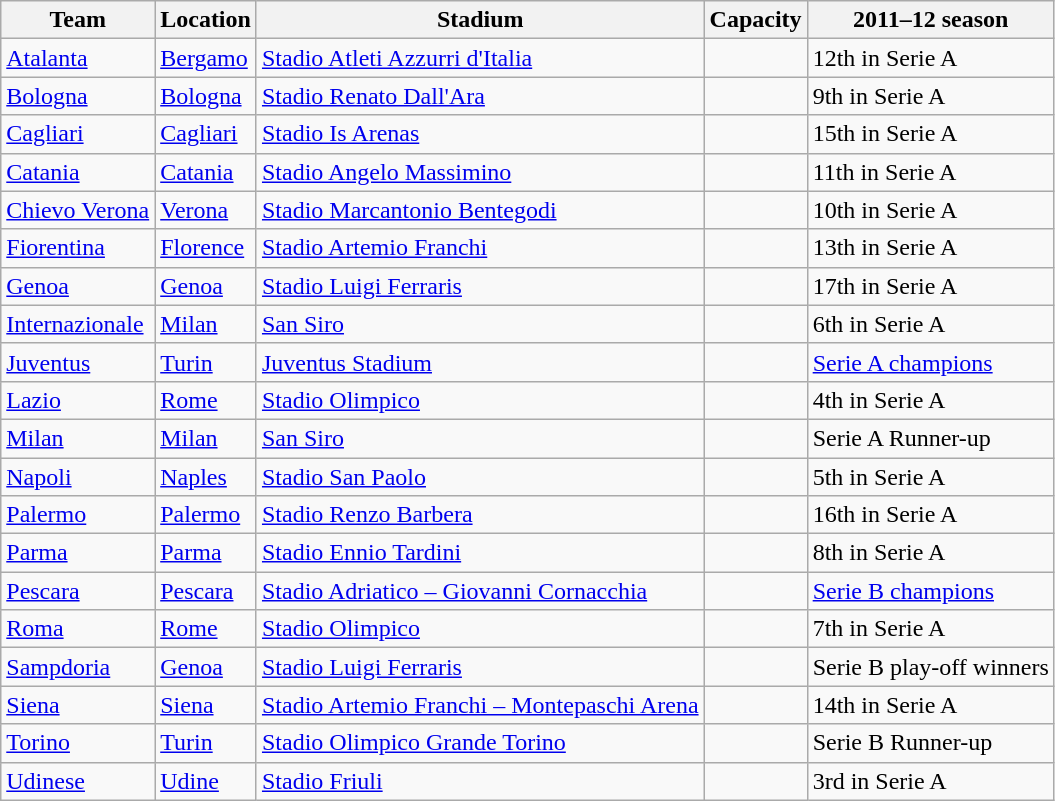<table class="wikitable sortable">
<tr>
<th>Team</th>
<th>Location</th>
<th>Stadium</th>
<th>Capacity</th>
<th>2011–12 season</th>
</tr>
<tr>
<td><a href='#'>Atalanta</a></td>
<td><a href='#'>Bergamo</a></td>
<td><a href='#'>Stadio Atleti Azzurri d'Italia</a></td>
<td style="text-align:center;"></td>
<td>12th in Serie A</td>
</tr>
<tr>
<td><a href='#'>Bologna</a></td>
<td><a href='#'>Bologna</a></td>
<td><a href='#'>Stadio Renato Dall'Ara</a></td>
<td style="text-align:center;"></td>
<td>9th in Serie A</td>
</tr>
<tr>
<td><a href='#'>Cagliari</a></td>
<td><a href='#'>Cagliari</a></td>
<td><a href='#'>Stadio Is Arenas</a></td>
<td style="text-align:center;"></td>
<td>15th in Serie A</td>
</tr>
<tr>
<td><a href='#'>Catania</a></td>
<td><a href='#'>Catania</a></td>
<td><a href='#'>Stadio Angelo Massimino</a></td>
<td style="text-align:center;"></td>
<td>11th in Serie A</td>
</tr>
<tr>
<td><a href='#'>Chievo Verona</a></td>
<td><a href='#'>Verona</a></td>
<td><a href='#'>Stadio Marcantonio Bentegodi</a></td>
<td style="text-align:center;"></td>
<td>10th in Serie A</td>
</tr>
<tr>
<td><a href='#'>Fiorentina</a></td>
<td><a href='#'>Florence</a></td>
<td><a href='#'>Stadio Artemio Franchi</a></td>
<td style="text-align:center;"></td>
<td>13th in Serie A</td>
</tr>
<tr>
<td><a href='#'>Genoa</a></td>
<td><a href='#'>Genoa</a></td>
<td><a href='#'>Stadio Luigi Ferraris</a></td>
<td style="text-align:center;"></td>
<td>17th in Serie A</td>
</tr>
<tr>
<td><a href='#'>Internazionale</a></td>
<td><a href='#'>Milan</a></td>
<td><a href='#'>San Siro</a></td>
<td style="text-align:center;"></td>
<td>6th in Serie A</td>
</tr>
<tr>
<td><a href='#'>Juventus</a></td>
<td><a href='#'>Turin</a></td>
<td><a href='#'>Juventus Stadium</a></td>
<td style="text-align:center;"></td>
<td><a href='#'>Serie A champions</a></td>
</tr>
<tr>
<td><a href='#'>Lazio</a></td>
<td><a href='#'>Rome</a></td>
<td><a href='#'>Stadio Olimpico</a></td>
<td style="text-align:center;"></td>
<td>4th in Serie A</td>
</tr>
<tr>
<td><a href='#'>Milan</a></td>
<td><a href='#'>Milan</a></td>
<td><a href='#'>San Siro</a></td>
<td style="text-align:center;"></td>
<td>Serie A Runner-up</td>
</tr>
<tr>
<td><a href='#'>Napoli</a></td>
<td><a href='#'>Naples</a></td>
<td><a href='#'>Stadio San Paolo</a></td>
<td style="text-align:center;"></td>
<td>5th in Serie A</td>
</tr>
<tr>
<td><a href='#'>Palermo</a></td>
<td><a href='#'>Palermo</a></td>
<td><a href='#'>Stadio Renzo Barbera</a></td>
<td style="text-align:center;"></td>
<td>16th in Serie A</td>
</tr>
<tr>
<td><a href='#'>Parma</a></td>
<td><a href='#'>Parma</a></td>
<td><a href='#'>Stadio Ennio Tardini</a></td>
<td style="text-align:center;"></td>
<td>8th in Serie A</td>
</tr>
<tr>
<td><a href='#'>Pescara</a></td>
<td><a href='#'>Pescara</a></td>
<td><a href='#'>Stadio Adriatico – Giovanni Cornacchia</a></td>
<td style="text-align:center;"></td>
<td><a href='#'>Serie B champions</a></td>
</tr>
<tr>
<td><a href='#'>Roma</a></td>
<td><a href='#'>Rome</a></td>
<td><a href='#'>Stadio Olimpico</a></td>
<td style="text-align:center;"></td>
<td>7th in Serie A</td>
</tr>
<tr>
<td><a href='#'>Sampdoria</a></td>
<td><a href='#'>Genoa</a></td>
<td><a href='#'>Stadio Luigi Ferraris</a></td>
<td style="text-align:center;"></td>
<td>Serie B play-off winners</td>
</tr>
<tr>
<td><a href='#'>Siena</a></td>
<td><a href='#'>Siena</a></td>
<td><a href='#'>Stadio Artemio Franchi – Montepaschi Arena</a></td>
<td style="text-align:center;"></td>
<td>14th in Serie A</td>
</tr>
<tr>
<td><a href='#'>Torino</a></td>
<td><a href='#'>Turin</a></td>
<td><a href='#'>Stadio Olimpico Grande Torino</a></td>
<td style="text-align:center;"></td>
<td>Serie B Runner-up</td>
</tr>
<tr>
<td><a href='#'>Udinese</a></td>
<td><a href='#'>Udine</a></td>
<td><a href='#'>Stadio Friuli</a></td>
<td style="text-align:center;"></td>
<td>3rd in Serie A</td>
</tr>
</table>
